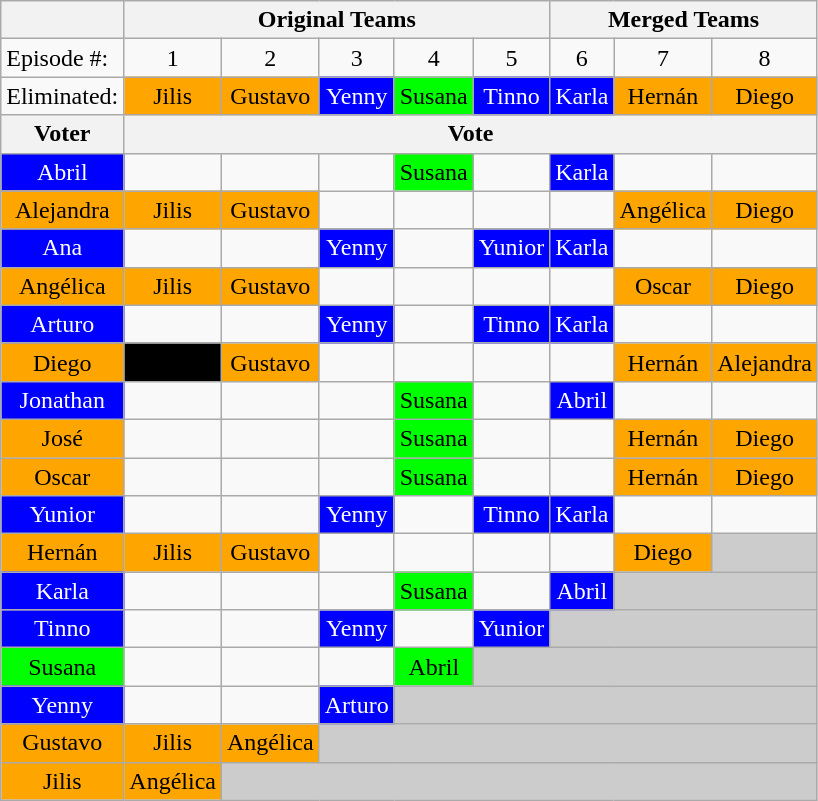<table class="wikitable" style="text-align:center">
<tr>
<th></th>
<th colspan=5>Original Teams</th>
<th colspan=3>Merged Teams</th>
</tr>
<tr>
<td align="left">Episode #:</td>
<td>1</td>
<td>2</td>
<td>3</td>
<td>4</td>
<td>5</td>
<td>6</td>
<td>7</td>
<td>8</td>
</tr>
<tr>
<td align="left">Eliminated:</td>
<td style="background:orange; color:black">Jilis<br></td>
<td style="background:orange; color:black">Gustavo<br></td>
<td style="background:blue; color:white">Yenny<br></td>
<td style="background:lime; color:black">Susana<br></td>
<td style="background:blue; color:white">Tinno<br></td>
<td style="background:blue; color:white">Karla<br></td>
<td style="background:orange; color:black">Hernán<br></td>
<td style="background:orange; color:black">Diego<br></td>
</tr>
<tr>
<th align="left">Voter</th>
<th colspan=8>Vote</th>
</tr>
<tr>
<td style="background:blue; color:white">Abril</td>
<td></td>
<td></td>
<td></td>
<td align="center" style="background:lime; color:black">Susana</td>
<td></td>
<td align="center" style="background:blue; color:white">Karla</td>
<td></td>
<td></td>
</tr>
<tr>
<td style=background:orange; color:black">Alejandra</td>
<td align="center" style=background:orange; color:black">Jilis</td>
<td align="center" style=background:orange; color:black">Gustavo</td>
<td></td>
<td></td>
<td></td>
<td></td>
<td align="center" style="background:orange; color:black">Angélica</td>
<td align="center" style="background:orange; color:black">Diego</td>
</tr>
<tr>
<td style="background:blue; color:white">Ana</td>
<td></td>
<td></td>
<td align="center" style="background:blue; color:white">Yenny</td>
<td></td>
<td align="center" style="background:blue; color:white">Yunior</td>
<td align="center" style="background:blue; color:white">Karla</td>
<td></td>
<td></td>
</tr>
<tr>
<td style=background:orange; color:black">Angélica</td>
<td align="center" style=background:orange; color:black">Jilis</td>
<td align="center" style=background:orange; color:black">Gustavo</td>
<td></td>
<td></td>
<td></td>
<td></td>
<td align="center" style="background:orange; color:black">Oscar</td>
<td align="center" style="background:orange; color:black">Diego</td>
</tr>
<tr>
<td style="background:blue; color:white">Arturo</td>
<td></td>
<td></td>
<td align="center" style="background:blue; color:white">Yenny</td>
<td></td>
<td align="center" style="background:blue; color:white">Tinno</td>
<td align="center" style="background:blue; color:white">Karla</td>
<td></td>
<td></td>
</tr>
<tr>
<td style=background:orange; color:black">Diego</td>
<td align="center" style=background:black; color:black"></td>
<td align="center" style=background:orange; color:black">Gustavo</td>
<td></td>
<td></td>
<td></td>
<td></td>
<td align="center" style="background:orange; color:black">Hernán</td>
<td align="center" style="background:orange; color:black">Alejandra</td>
</tr>
<tr>
<td style="background:blue; color:white">Jonathan</td>
<td></td>
<td></td>
<td></td>
<td align="center" style="background:lime; color:black">Susana</td>
<td></td>
<td align="center" style="background:blue; color:white">Abril</td>
<td></td>
<td></td>
</tr>
<tr>
<td style="background:orange; color:black">José</td>
<td></td>
<td></td>
<td></td>
<td align="center" style="background:lime; color:black">Susana</td>
<td></td>
<td></td>
<td align="center" style="background:orange; color:black">Hernán</td>
<td align="center" style="background:orange; color:black">Diego</td>
</tr>
<tr>
<td style="background:orange; color:black">Oscar</td>
<td></td>
<td></td>
<td></td>
<td align="center" style="background:lime; color:black">Susana</td>
<td></td>
<td></td>
<td align="center" style="background:orange; color:black">Hernán</td>
<td align="center" style="background:orange; color:black">Diego</td>
</tr>
<tr>
<td style="background:blue; color:white">Yunior</td>
<td></td>
<td></td>
<td align="center" style="background:blue; color:white">Yenny</td>
<td></td>
<td align="center" style="background:blue; color:white">Tinno</td>
<td align="center" style="background:blue; color:white">Karla</td>
<td></td>
<td></td>
</tr>
<tr>
<td style=background:orange; color:black">Hernán</td>
<td align="center" style=background:orange; color:black">Jilis</td>
<td align="center" style=background:orange; color:black">Gustavo</td>
<td></td>
<td></td>
<td></td>
<td></td>
<td align="center" style="background:orange; color:black">Diego</td>
<td bgcolor="#CCCCCC" colspan=1></td>
</tr>
<tr>
<td style="background:blue; color:white">Karla</td>
<td></td>
<td></td>
<td></td>
<td align="center" style="background:lime; color:black">Susana</td>
<td></td>
<td align="center" style="background:blue; color:white">Abril</td>
<td bgcolor="#CCCCCC" colspan=2></td>
</tr>
<tr>
<td style="background:blue; color:white">Tinno</td>
<td></td>
<td></td>
<td align="center" style="background:blue; color:white">Yenny</td>
<td></td>
<td align="center" style="background:blue; color:white">Yunior</td>
<td bgcolor="#CCCCCC" colspan=3></td>
</tr>
<tr>
<td style="background:lime; color:black">Susana</td>
<td></td>
<td></td>
<td></td>
<td align="center" style="background:lime; color:black">Abril</td>
<td bgcolor="#CCCCCC" colspan=4></td>
</tr>
<tr>
<td style="background:blue; color:white">Yenny</td>
<td></td>
<td></td>
<td align="center" style="background:blue; color:white">Arturo</td>
<td bgcolor="#CCCCCC" colspan=5></td>
</tr>
<tr>
<td style=background:orange; color:black">Gustavo</td>
<td align="center" style=background:orange; color:black">Jilis</td>
<td align="center" style=background:orange; color:black">Angélica</td>
<td bgcolor="#CCCCCC" colspan=6></td>
</tr>
<tr>
<td style=background:orange; color:black">Jilis</td>
<td align="center" style=background:orange; color:black">Angélica</td>
<td bgcolor="#CCCCCC" colspan=7></td>
</tr>
</table>
